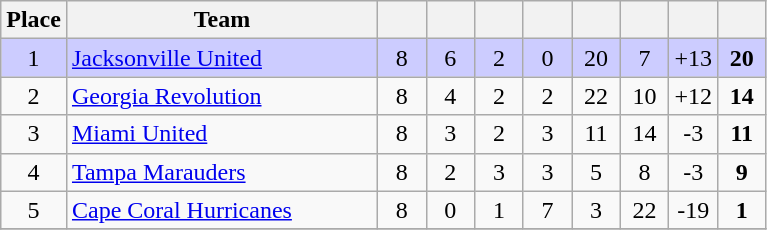<table class="wikitable" style="text-align: center;">
<tr>
<th>Place</th>
<th width="200">Team</th>
<th width="25"></th>
<th width="25"></th>
<th width="25"></th>
<th width="25"></th>
<th width="25"></th>
<th width="25"></th>
<th width="25"></th>
<th width="25"></th>
</tr>
<tr bgcolor=#ccccff>
<td>1</td>
<td align=left><a href='#'>Jacksonville United</a></td>
<td>8</td>
<td>6</td>
<td>2</td>
<td>0</td>
<td>20</td>
<td>7</td>
<td>+13</td>
<td><strong>20</strong></td>
</tr>
<tr>
<td>2</td>
<td align=left><a href='#'>Georgia Revolution</a></td>
<td>8</td>
<td>4</td>
<td>2</td>
<td>2</td>
<td>22</td>
<td>10</td>
<td>+12</td>
<td><strong>14</strong></td>
</tr>
<tr>
<td>3</td>
<td align=left><a href='#'>Miami United</a></td>
<td>8</td>
<td>3</td>
<td>2</td>
<td>3</td>
<td>11</td>
<td>14</td>
<td>-3</td>
<td><strong>11</strong></td>
</tr>
<tr>
<td>4</td>
<td align=left><a href='#'>Tampa Marauders</a></td>
<td>8</td>
<td>2</td>
<td>3</td>
<td>3</td>
<td>5</td>
<td>8</td>
<td>-3</td>
<td><strong>9</strong></td>
</tr>
<tr>
<td>5</td>
<td align=left><a href='#'>Cape Coral Hurricanes</a></td>
<td>8</td>
<td>0</td>
<td>1</td>
<td>7</td>
<td>3</td>
<td>22</td>
<td>-19</td>
<td><strong>1</strong></td>
</tr>
<tr>
</tr>
</table>
